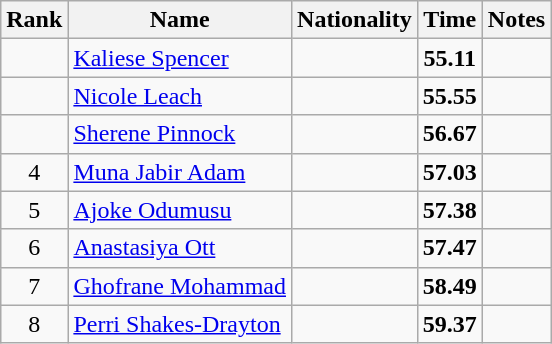<table class="wikitable sortable" style="text-align:center">
<tr>
<th>Rank</th>
<th>Name</th>
<th>Nationality</th>
<th>Time</th>
<th>Notes</th>
</tr>
<tr>
<td></td>
<td align=left><a href='#'>Kaliese Spencer</a></td>
<td align=left></td>
<td><strong>55.11</strong></td>
<td></td>
</tr>
<tr>
<td></td>
<td align=left><a href='#'>Nicole Leach</a></td>
<td align=left></td>
<td><strong>55.55</strong></td>
<td></td>
</tr>
<tr>
<td></td>
<td align=left><a href='#'>Sherene Pinnock</a></td>
<td align=left></td>
<td><strong>56.67</strong></td>
<td></td>
</tr>
<tr>
<td>4</td>
<td align=left><a href='#'>Muna Jabir Adam</a></td>
<td align=left></td>
<td><strong>57.03</strong></td>
<td></td>
</tr>
<tr>
<td>5</td>
<td align=left><a href='#'>Ajoke Odumusu</a></td>
<td align=left></td>
<td><strong>57.38</strong></td>
<td></td>
</tr>
<tr>
<td>6</td>
<td align=left><a href='#'>Anastasiya Ott</a></td>
<td align=left></td>
<td><strong>57.47</strong></td>
<td></td>
</tr>
<tr>
<td>7</td>
<td align=left><a href='#'>Ghofrane Mohammad</a></td>
<td align=left></td>
<td><strong>58.49</strong></td>
<td></td>
</tr>
<tr>
<td>8</td>
<td align=left><a href='#'>Perri Shakes-Drayton</a></td>
<td align=left></td>
<td><strong>59.37</strong></td>
<td></td>
</tr>
</table>
